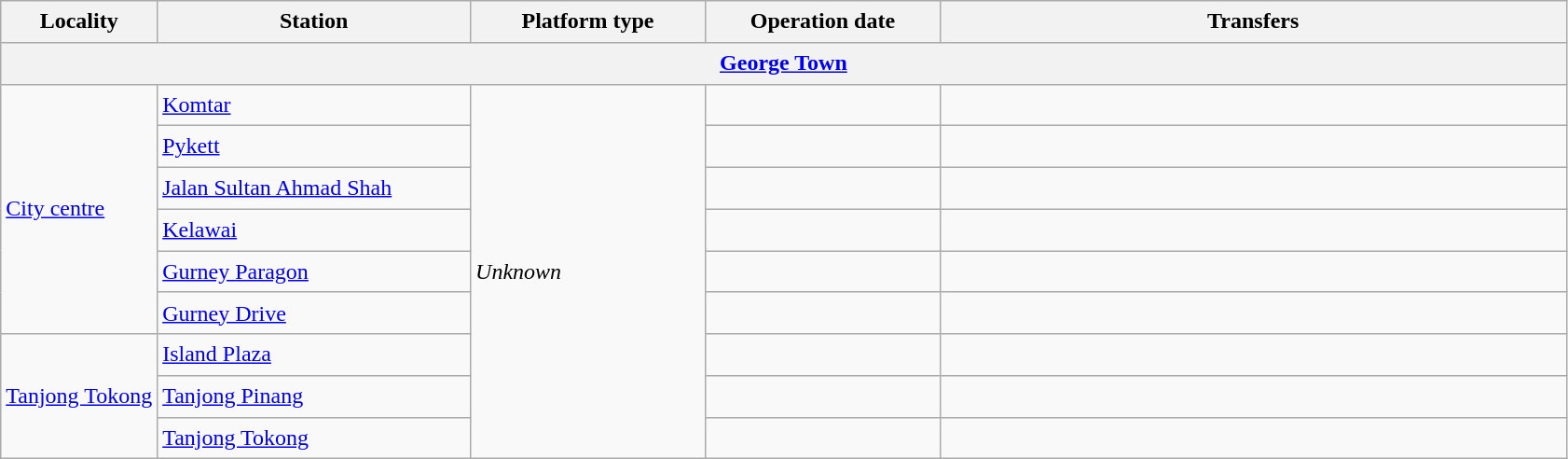<table class="wikitable" style="line-height:1.4em">
<tr>
<th style="width:10%">Locality</th>
<th>Station</th>
<th style="width:15%">Platform type</th>
<th style="width:15%">Operation date</th>
<th style="width:40%">Transfers</th>
</tr>
<tr>
<th colspan="5" align="center"><strong><a href='#'>George Town</a></strong></th>
</tr>
<tr>
<td rowspan="6"><a href='#'>City centre</a></td>
<td><a href='#'>Komtar</a> </td>
<td rowspan="9"><em>Unknown</em></td>
<td></td>
<td></td>
</tr>
<tr>
<td><a href='#'>Pykett</a></td>
<td></td>
<td></td>
</tr>
<tr>
<td><a href='#'>Jalan Sultan Ahmad Shah</a></td>
<td></td>
<td></td>
</tr>
<tr>
<td><a href='#'>Kelawai</a></td>
<td></td>
<td></td>
</tr>
<tr>
<td><a href='#'>Gurney Paragon</a></td>
<td></td>
<td></td>
</tr>
<tr>
<td><a href='#'>Gurney Drive</a></td>
<td></td>
<td></td>
</tr>
<tr>
<td rowspan="3"><a href='#'>Tanjong Tokong</a></td>
<td><a href='#'>Island Plaza</a></td>
<td></td>
<td></td>
</tr>
<tr>
<td><a href='#'>Tanjong Pinang</a></td>
<td></td>
<td></td>
</tr>
<tr>
<td><a href='#'>Tanjong Tokong</a></td>
<td></td>
<td></td>
</tr>
</table>
